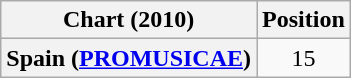<table class="wikitable sortable plainrowheaders">
<tr>
<th scope="col">Chart (2010)</th>
<th scope="col">Position</th>
</tr>
<tr>
<th scope="row">Spain (<a href='#'>PROMUSICAE</a>)</th>
<td align="center">15</td>
</tr>
</table>
